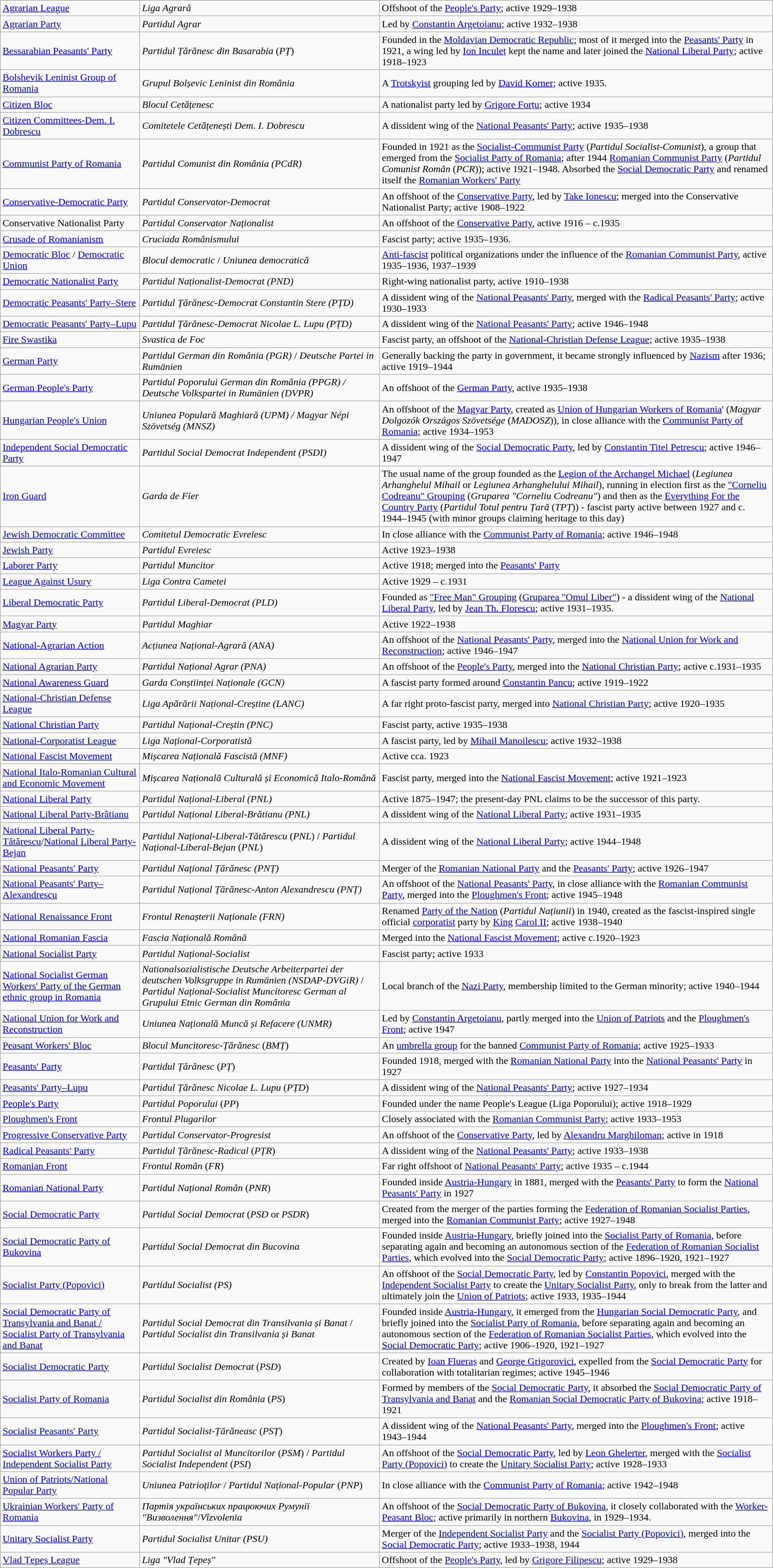<table class=wikitable>
<tr>
<td><a href='#'>Agrarian League</a></td>
<td><em>Liga Agrară</em></td>
<td>Offshoot of the <a href='#'>People's Party</a>; active 1929–1938</td>
</tr>
<tr>
<td><a href='#'>Agrarian Party</a></td>
<td><em>Partidul Agrar</em></td>
<td>Led by <a href='#'>Constantin Argetoianu</a>; active 1932–1938</td>
</tr>
<tr>
<td><a href='#'>Bessarabian Peasants' Party</a></td>
<td><em>Partidul Țărănesc din Basarabia</em> (<em>PȚ</em>)</td>
<td>Founded in the <a href='#'>Moldavian Democratic Republic</a>; most of it merged into the <a href='#'>Peasants' Party</a> in 1921, a wing led by <a href='#'>Ion Inculeț</a> kept the name and later joined the <a href='#'>National Liberal Party</a>; active 1918–1923</td>
</tr>
<tr>
<td><a href='#'>Bolshevik Leninist Group of Romania</a></td>
<td><em>Grupul Bolșevic Leninist din România</em></td>
<td>A <a href='#'>Trotskyist</a> grouping led by <a href='#'>David Korner</a>; active 1935.</td>
</tr>
<tr>
<td><a href='#'>Citizen Bloc</a></td>
<td><em>Blocul Cetățenesc</em></td>
<td>A nationalist party led by <a href='#'>Grigore Forțu</a>; active 1934</td>
</tr>
<tr>
<td><a href='#'>Citizen Committees-Dem. I. Dobrescu</a></td>
<td><em>Comitetele Cetățenești Dem. I. Dobrescu</em></td>
<td>A dissident wing of the <a href='#'>National Peasants' Party</a>; active 1935–1938</td>
</tr>
<tr>
<td><a href='#'>Communist Party of Romania</a></td>
<td><em>Partidul Comunist din România (PCdR)</em></td>
<td>Founded in 1921 as the <a href='#'>Socialist-Communist Party</a> (<em>Partidul Socialist-Comunist</em>), a group that emerged from the <a href='#'>Socialist Party of Romania</a>; after 1944 <a href='#'>Romanian Communist Party</a> (<em>Partidul Comunist Român</em> (<em>PCR</em>)); active 1921–1948. Absorbed the <a href='#'>Social Democratic Party</a> and renamed itself the <a href='#'>Romanian Workers' Party</a></td>
</tr>
<tr>
<td><a href='#'>Conservative-Democratic Party</a></td>
<td><em>Partidul Conservator-Democrat</em></td>
<td>An offshoot of the <a href='#'>Conservative Party</a>, led by <a href='#'>Take Ionescu</a>; merged into the Conservative Nationalist Party; active 1908–1922</td>
</tr>
<tr>
<td>Conservative Nationalist Party</td>
<td><em>Partidul Conservator Naționalist</em></td>
<td>An offshoot of the <a href='#'>Conservative Party</a>, active 1916 – c.1935</td>
</tr>
<tr>
<td><a href='#'>Crusade of Romanianism</a></td>
<td><em>Cruciada Românismului</em></td>
<td>Fascist party; active 1935–1936.</td>
</tr>
<tr>
<td><a href='#'>Democratic Bloc</a> / <a href='#'>Democratic Union</a></td>
<td><em>Blocul democratic</em> / <em>Uniunea democratică</em></td>
<td><a href='#'>Anti-fascist</a> political organizations under the influence of the <a href='#'>Romanian Communist Party</a>, active 1935–1936, 1937–1939</td>
</tr>
<tr>
<td><a href='#'>Democratic Nationalist Party</a></td>
<td><em>Partidul Naționalist-Democrat (PND)</em></td>
<td>Right-wing nationalist party, active 1910–1938</td>
</tr>
<tr>
<td><a href='#'>Democratic Peasants' Party–Stere</a></td>
<td><em>Partidul Țărănesc-Democrat Constantin Stere (PȚD)</em></td>
<td>A dissident wing of the <a href='#'>National Peasants' Party</a>, merged with the <a href='#'>Radical Peasants' Party</a>; active 1930–1933</td>
</tr>
<tr>
<td><a href='#'>Democratic Peasants' Party–Lupu</a></td>
<td><em>Partidul Țărănesc-Democrat Nicolae L. Lupu (PȚD)</em></td>
<td>A dissident wing of the <a href='#'>National Peasants' Party</a>; active 1946–1948</td>
</tr>
<tr>
<td><a href='#'>Fire Swastika</a></td>
<td><em>Svastica de Foc</em></td>
<td>Fascist party, an offshoot of the <a href='#'>National-Christian Defense League</a>; active 1935–1938</td>
</tr>
<tr>
<td><a href='#'>German Party</a></td>
<td><em>Partidul German din România (PGR)</em> / <em>Deutsche Partei in Rumänien</em></td>
<td>Generally backing the party in government, it became strongly influenced by <a href='#'>Nazism</a> after 1936; active 1919–1944</td>
</tr>
<tr>
<td><a href='#'>German People's Party</a></td>
<td><em>Partidul Poporului German din România (PPGR) / Deutsche Volkspartei in Rumänien (DVPR)</em></td>
<td>An offshoot of the <a href='#'>German Party</a>, active 1935–1938</td>
</tr>
<tr>
<td><a href='#'>Hungarian People's Union</a></td>
<td><em>Uniunea Populară Maghiară (UPM) / Magyar Népi Szövetség (MNSZ)</em></td>
<td>An offshoot of the <a href='#'>Magyar Party</a>, created as <a href='#'>Union of Hungarian Workers of Romania</a>' (<em>Magyar Dolgozók Országos Szövetsége</em> (<em>MADOSZ</em>)), in close alliance with the <a href='#'>Communist Party of Romania</a>; active 1934–1953</td>
</tr>
<tr>
<td><a href='#'>Independent Social Democratic Party</a></td>
<td><em>Partidul Social Democrat Independent (PSDI)</em></td>
<td>A dissident wing of the <a href='#'>Social Democratic Party</a>, led by <a href='#'>Constantin Titel Petrescu</a>; active 1946–1947</td>
</tr>
<tr>
<td><a href='#'>Iron Guard</a></td>
<td><em>Garda de Fier</em></td>
<td>The usual name of the group founded as the <a href='#'>Legion of the Archangel Michael</a> (<em>Legiunea Arhanghelul Mihail</em> or <em>Legiunea Arhanghelului Mihail</em>), running in election first as the <a href='#'>"Corneliu Codreanu" Grouping</a> (<em>Gruparea "Corneliu Codreanu"</em>) and then as the <a href='#'>Everything For the Country Party</a> (<em>Partidul Totul pentru Țară</em> (<em>TPȚ</em>)) - fascist party active between 1927 and c. 1944–1945 (with minor groups claiming heritage to this day)</td>
</tr>
<tr>
<td><a href='#'>Jewish Democratic Committee</a></td>
<td><em>Comitetul Democratic Evreiesc</em></td>
<td>In close alliance with the <a href='#'>Communist Party of Romania</a>; active 1946–1948</td>
</tr>
<tr>
<td><a href='#'>Jewish Party</a></td>
<td><em>Partidul Evreiesc</em></td>
<td>Active 1923–1938</td>
</tr>
<tr>
<td><a href='#'>Laborer Party</a></td>
<td><em>Partidul Muncitor</em></td>
<td>Active 1918; merged into the <a href='#'>Peasants' Party</a></td>
</tr>
<tr>
<td><a href='#'>League Against Usury</a></td>
<td><em>Liga Contra Cametei</em></td>
<td>Active 1929 – c.1931</td>
</tr>
<tr>
<td><a href='#'>Liberal Democratic Party</a></td>
<td><em>Partidul Liberal-Democrat (PLD)</em></td>
<td>Founded as <a href='#'>"Free Man" Grouping</a> (<a href='#'>Gruparea "Omul Liber"</a>) - a dissident wing of the <a href='#'>National Liberal Party</a>, led by <a href='#'>Jean Th. Florescu</a>; active 1931–1935.</td>
</tr>
<tr>
<td><a href='#'>Magyar Party</a></td>
<td><em>Partidul Maghiar</em></td>
<td>Active 1922–1938</td>
</tr>
<tr>
<td><a href='#'>National-Agrarian Action</a></td>
<td><em>Acțiunea Național-Agrară (ANA)</em></td>
<td>An offshoot of the <a href='#'>National Peasants' Party</a>, merged into the <a href='#'>National Union for Work and Reconstruction</a>; active 1946–1947</td>
</tr>
<tr>
<td><a href='#'>National Agrarian Party</a></td>
<td><em>Partidul Național Agrar (PNA)</em></td>
<td>An offshoot of the <a href='#'>People's Party</a>, merged into the <a href='#'>National Christian Party</a>; active c.1931–1935</td>
</tr>
<tr>
<td><a href='#'>National Awareness Guard</a></td>
<td><em>Garda Conștiinței Naționale (GCN)</em></td>
<td>A fascist party formed around <a href='#'>Constantin Pancu</a>; active 1919–1922</td>
</tr>
<tr>
<td><a href='#'>National-Christian Defense League</a></td>
<td><em>Liga Apărării Național-Creștine (LANC)</em></td>
<td>A far right proto-fascist party, merged into <a href='#'>National Christian Party</a>; active 1920–1935</td>
</tr>
<tr>
<td><a href='#'>National Christian Party</a></td>
<td><em>Partidul Național-Creștin (PNC)</em></td>
<td>Fascist party, active 1935–1938</td>
</tr>
<tr>
<td><a href='#'>National-Corporatist League</a></td>
<td><em>Liga Național-Corporatistă</em></td>
<td>A fascist party, led by <a href='#'>Mihail Manoilescu</a>; active 1932–1938</td>
</tr>
<tr>
<td><a href='#'>National Fascist Movement</a></td>
<td><em>Mișcarea Națională Fascistă (MNF)</em></td>
<td>Active cca. 1923</td>
</tr>
<tr>
<td><a href='#'>National Italo-Romanian Cultural and Economic Movement</a></td>
<td><em>Mișcarea Națională Culturală și Economică Italo-Română</em></td>
<td>Fascist party, merged into the <a href='#'>National Fascist Movement</a>; active 1921–1923</td>
</tr>
<tr>
<td><a href='#'>National Liberal Party</a></td>
<td><em>Partidul Național-Liberal (PNL)</em></td>
<td>Active 1875–1947; the present-day PNL claims to be the successor of this party.</td>
</tr>
<tr>
<td><a href='#'>National Liberal Party-Brătianu</a></td>
<td><em>Partidul Național Liberal-Brătianu (PNL)</em></td>
<td>A dissident wing of the <a href='#'>National Liberal Party</a>; active 1931–1935</td>
</tr>
<tr>
<td><a href='#'>National Liberal Party-Tătărescu</a>/<a href='#'>National Liberal Party-Bejan</a></td>
<td><em>Partidul Național-Liberal-Tătărescu</em> (<em>PNL</em>) / <em>Partidul Național-Liberal-Bejan</em> (<em>PNL</em>)</td>
<td>A dissident wing of the <a href='#'>National Liberal Party</a>; active 1944–1948</td>
</tr>
<tr>
<td><a href='#'>National Peasants' Party</a></td>
<td><em>Partidul Național Țărănesc (PNȚ)</em></td>
<td>Merger of the <a href='#'>Romanian National Party</a> and the <a href='#'>Peasants' Party</a>; active 1926–1947</td>
</tr>
<tr>
<td><a href='#'>National Peasants' Party–Alexandrescu</a></td>
<td><em>Partidul Național Țărănesc-Anton Alexandrescu (PNȚ)</em></td>
<td>An offshoot of the <a href='#'>National Peasants' Party</a>, in close alliance with the <a href='#'>Romanian Communist Party</a>, merged into the <a href='#'>Ploughmen's Front</a>; active 1945–1948</td>
</tr>
<tr>
<td><a href='#'>National Renaissance Front</a></td>
<td><em>Frontul Renașterii Naționale (FRN)</em></td>
<td>Renamed <a href='#'>Party of the Nation</a> (<em>Partidul Națiunii</em>) in 1940, created as the fascist-inspired single official <a href='#'>corporatist</a> party by <a href='#'>King</a> <a href='#'>Carol II</a>; active 1938–1940</td>
</tr>
<tr>
<td><a href='#'>National Romanian Fascia</a></td>
<td><em>Fascia Națională Română</em></td>
<td>Merged into the <a href='#'>National Fascist Movement</a>; active c.1920–1923</td>
</tr>
<tr>
<td><a href='#'>National Socialist Party</a></td>
<td><em>Partidul Național-Socialist</em></td>
<td>Fascist party; active 1933</td>
</tr>
<tr>
<td><a href='#'>National Socialist German Workers' Party of the German ethnic group in Romania</a></td>
<td><em>Nationalsozialistische Deutsche Arbeiterpartei der deutschen Volksgruppe in Rumänien (NSDAP-DVGiR)</em> / <em>Partidul Național-Socialist Muncitoresc German al Grupului Etnic German din România</em></td>
<td>Local branch of the <a href='#'>Nazi Party</a>, membership limited to the German minority; active 1940–1944</td>
</tr>
<tr>
<td><a href='#'>National Union for Work and Reconstruction</a></td>
<td><em>Uniunea Națională Muncă și Refacere (UNMR)</em></td>
<td>Led by <a href='#'>Constantin Argetoianu</a>, partly merged into the <a href='#'>Union of Patriots</a> and the <a href='#'>Ploughmen's Front</a>; active 1947</td>
</tr>
<tr>
<td><a href='#'>Peasant Workers' Bloc</a></td>
<td><em>Blocul Muncitoresc-Țărănesc</em> (<em>BMȚ</em>)</td>
<td>An <a href='#'>umbrella group</a> for the banned <a href='#'>Communist Party of Romania</a>; active 1925–1933</td>
</tr>
<tr>
<td><a href='#'>Peasants' Party</a></td>
<td><em>Partidul Țărănesc</em> (<em>PȚ</em>)</td>
<td>Founded 1918, merged with the <a href='#'>Romanian National Party</a> into the <a href='#'>National Peasants' Party</a> in 1927</td>
</tr>
<tr>
<td><a href='#'>Peasants' Party–Lupu</a></td>
<td><em>Partidul Țărănesc Nicolae L. Lupu</em> (<em>PȚD</em>)</td>
<td>A dissident wing of the <a href='#'>National Peasants' Party</a>; active 1927–1934</td>
</tr>
<tr>
<td><a href='#'>People's Party</a></td>
<td><em>Partidul Poporului</em> (<em>PP</em>)</td>
<td>Founded under the name People's League (Liga Poporului); active 1918–1929</td>
</tr>
<tr>
<td><a href='#'>Ploughmen's Front</a></td>
<td><em>Frontul Plugarilor</em></td>
<td>Closely associated with the <a href='#'>Romanian Communist Party</a>; active 1933–1953</td>
</tr>
<tr>
<td><a href='#'>Progressive Conservative Party</a></td>
<td><em>Partidul Conservator-Progresist</em></td>
<td>An offshoot of the <a href='#'>Conservative Party</a>, led by <a href='#'>Alexandru Marghiloman</a>; active in 1918</td>
</tr>
<tr>
<td><a href='#'>Radical Peasants' Party</a></td>
<td><em>Partidul Țărănesc-Radical</em> (<em>PȚR</em>)</td>
<td>A dissident wing of the <a href='#'>National Peasants' Party</a>; active 1933–1938</td>
</tr>
<tr>
<td><a href='#'>Romanian Front</a></td>
<td><em>Frontul Român</em> (<em>FR</em>)</td>
<td>Far right offshoot of <a href='#'>National Peasants' Party</a>; active 1935 – c.1944</td>
</tr>
<tr>
<td><a href='#'>Romanian National Party</a></td>
<td><em>Partidul Național Român</em> (<em>PNR</em>)</td>
<td>Founded inside <a href='#'>Austria-Hungary</a> in 1881, merged with the <a href='#'>Peasants' Party</a> to form the <a href='#'>National Peasants' Party</a> in 1927</td>
</tr>
<tr>
<td><a href='#'>Social Democratic Party</a></td>
<td><em>Partidul Social Democrat</em> (<em>PSD</em> or <em>PSDR</em>)</td>
<td>Created from the merger of the parties forming the <a href='#'>Federation of Romanian Socialist Parties</a>, merged into the <a href='#'>Romanian Communist Party</a>; active 1927–1948</td>
</tr>
<tr>
<td><a href='#'>Social Democratic Party of Bukovina</a></td>
<td><em>Partidul Social Democrat din Bucovina</em></td>
<td>Founded inside <a href='#'>Austria-Hungary</a>, briefly joined into the <a href='#'>Socialist Party of Romania</a>, before separating again and becoming an autonomous section of the <a href='#'>Federation of Romanian Socialist Parties</a>, which evolved into the <a href='#'>Social Democratic Party</a>; active 1896–1920, 1921–1927</td>
</tr>
<tr>
<td><a href='#'>Socialist Party (Popovici)</a></td>
<td><em>Partidul Socialist (PS)</em></td>
<td>An offshoot of the <a href='#'>Social Democratic Party</a>, led by <a href='#'>Constantin Popovici</a>, merged with the <a href='#'>Independent Socialist Party</a> to create the <a href='#'>Unitary Socialist Party</a>, only to break from the latter and ultimately join the <a href='#'>Union of Patriots</a>; active 1933, 1935–1944</td>
</tr>
<tr>
<td><a href='#'>Social Democratic Party of Transylvania and Banat / Socialist Party of Transylvania and Banat</a></td>
<td><em>Partidul Social Democrat din Transilvania și Banat</em> / <em>Partidul Socialist din Transilvania și Banat</em></td>
<td>Founded inside <a href='#'>Austria-Hungary</a>, it emerged from the <a href='#'>Hungarian Social Democratic Party</a>, and briefly joined into the <a href='#'>Socialist Party of Romania</a>, before separating again and becoming an autonomous section of the <a href='#'>Federation of Romanian Socialist Parties</a>, which evolved into the <a href='#'>Social Democratic Party</a>; active 1906–1920, 1921–1927</td>
</tr>
<tr>
<td><a href='#'>Socialist Democratic Party</a></td>
<td><em>Partidul Socialist Democrat</em> (<em>PSD</em>)</td>
<td>Created by <a href='#'>Ioan Flueraș</a> and <a href='#'>George Grigorovici</a>, expelled from the <a href='#'>Social Democratic Party</a> for collaboration with totalitarian regimes; active 1945–1946</td>
</tr>
<tr>
<td><a href='#'>Socialist Party of Romania</a></td>
<td><em>Partidul Socialist din România</em> (<em>PS</em>)</td>
<td>Formed by members of the <a href='#'>Social Democratic Party</a>, it absorbed the <a href='#'>Social Democratic Party of Transylvania and Banat</a> and the <a href='#'>Romanian Social Democratic Party of Bukovina</a>; active 1918–1921</td>
</tr>
<tr>
<td><a href='#'>Socialist Peasants' Party</a></td>
<td><em>Partidul Socialist-Țărăneasc</em> (<em>PSȚ</em>)</td>
<td>A dissident wing of the <a href='#'>National Peasants' Party</a>, merged into the <a href='#'>Ploughmen's Front</a>; active 1943–1944</td>
</tr>
<tr>
<td><a href='#'>Socialist Workers Party / Independent Socialist Party</a></td>
<td><em>Partidul Socialist al Muncitorilor</em> (<em>PSM</em>) / <em>Partidul Socialist Independent</em> (<em>PSI</em>)</td>
<td>An offshoot of the <a href='#'>Social Democratic Party</a>, led by <a href='#'>Leon Ghelerter</a>, merged with the <a href='#'>Socialist Party (Popovici)</a> to create the <a href='#'>Unitary Socialist Party</a>; active 1928–1933</td>
</tr>
<tr>
<td><a href='#'>Union of Patriots/National Popular Party</a></td>
<td><em>Uniunea Patrioților</em> / <em>Partidul Național-Popular</em> (<em>PNP</em>)</td>
<td>In close alliance with the <a href='#'>Communist Party of Romania</a>; active 1942–1948</td>
</tr>
<tr>
<td><a href='#'>Ukrainian Workers' Party of Romania</a></td>
<td><em>Партія українських працюючих Румунії "Визволення"</em>/<em>Vîzvolenia</em></td>
<td>An offshoot of the <a href='#'>Social Democratic Party of Bukovina</a>, it closely collaborated with the <a href='#'>Worker-Peasant Bloc</a>; active primarily in northern <a href='#'>Bukovina</a>, in 1929–1934.</td>
</tr>
<tr>
<td><a href='#'>Unitary Socialist Party</a></td>
<td><em>Partidul Socialist Unitar</em> <em>(PSU)</em></td>
<td>Merger of the <a href='#'>Independent Socialist Party</a> and the <a href='#'>Socialist Party (Popovici)</a>, merged into the <a href='#'>Social Democratic Party</a>; active 1933–1938, 1944</td>
</tr>
<tr>
<td><a href='#'>Vlad Țepeș League</a></td>
<td><em>Liga "Vlad Țepeș"</em></td>
<td>Offshoot of the <a href='#'>People's Party</a>, led by <a href='#'>Grigore Filipescu</a>; active 1929–1938</td>
</tr>
</table>
